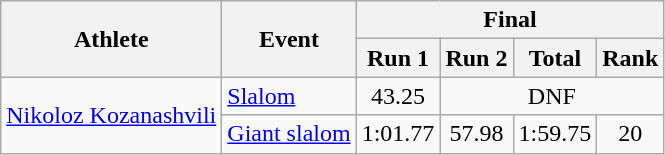<table class="wikitable">
<tr>
<th rowspan="2">Athlete</th>
<th rowspan="2">Event</th>
<th colspan="4">Final</th>
</tr>
<tr>
<th>Run 1</th>
<th>Run 2</th>
<th>Total</th>
<th>Rank</th>
</tr>
<tr>
<td rowspan=2><a href='#'>Nikoloz Kozanashvili</a></td>
<td><a href='#'>Slalom</a></td>
<td align="center">43.25</td>
<td align="center" colspan=3>DNF</td>
</tr>
<tr>
<td><a href='#'>Giant slalom</a></td>
<td align="center">1:01.77</td>
<td align="center">57.98</td>
<td align="center">1:59.75</td>
<td align="center">20</td>
</tr>
</table>
